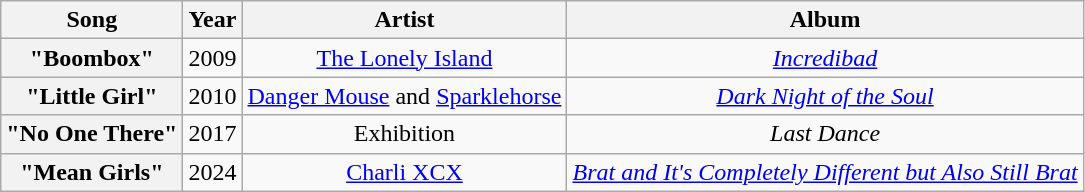<table class="wikitable plainrowheaders" style="text-align:center;">
<tr>
<th>Song</th>
<th>Year</th>
<th>Artist</th>
<th>Album</th>
</tr>
<tr>
<th scope="row">"Boombox"</th>
<td>2009</td>
<td><a href='#'>The Lonely Island</a></td>
<td><em><a href='#'>Incredibad</a></em></td>
</tr>
<tr>
<th scope="row">"Little Girl"</th>
<td>2010</td>
<td><a href='#'>Danger Mouse</a> and <a href='#'>Sparklehorse</a></td>
<td><em><a href='#'>Dark Night of the Soul</a></em></td>
</tr>
<tr>
<th scope="row">"No One There"</th>
<td>2017</td>
<td>Exhibition</td>
<td><em>Last Dance</em></td>
</tr>
<tr>
<th scope="row">"Mean Girls"</th>
<td>2024</td>
<td><a href='#'>Charli XCX</a></td>
<td><em><a href='#'>Brat and It's Completely Different but Also Still Brat</a></em></td>
</tr>
</table>
